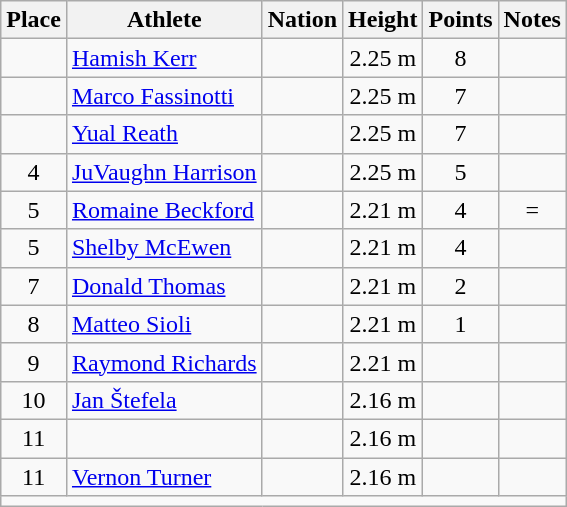<table class="wikitable mw-datatable sortable" style="text-align:center;">
<tr>
<th scope="col">Place</th>
<th scope="col">Athlete</th>
<th scope="col">Nation</th>
<th scope="col">Height</th>
<th scope="col">Points</th>
<th scope="col">Notes</th>
</tr>
<tr>
<td></td>
<td align="left"><a href='#'>Hamish Kerr</a></td>
<td align="left"></td>
<td>2.25 m</td>
<td>8</td>
<td></td>
</tr>
<tr>
<td></td>
<td align="left"><a href='#'>Marco Fassinotti</a></td>
<td align="left"></td>
<td>2.25 m</td>
<td>7</td>
<td></td>
</tr>
<tr>
<td></td>
<td align="left"><a href='#'>Yual Reath</a></td>
<td align="left"></td>
<td>2.25 m</td>
<td>7</td>
<td></td>
</tr>
<tr>
<td>4</td>
<td align="left"><a href='#'>JuVaughn Harrison</a></td>
<td align="left"></td>
<td>2.25 m</td>
<td>5</td>
<td></td>
</tr>
<tr>
<td>5</td>
<td align="left"><a href='#'>Romaine Beckford</a></td>
<td align="left"></td>
<td>2.21 m</td>
<td>4</td>
<td>=</td>
</tr>
<tr>
<td>5</td>
<td align="left"><a href='#'>Shelby McEwen</a></td>
<td align="left"></td>
<td>2.21 m</td>
<td>4</td>
<td></td>
</tr>
<tr>
<td>7</td>
<td align="left"><a href='#'>Donald Thomas</a></td>
<td align="left"></td>
<td>2.21 m</td>
<td>2</td>
<td></td>
</tr>
<tr>
<td>8</td>
<td align="left"><a href='#'>Matteo Sioli</a></td>
<td align="left"></td>
<td>2.21 m</td>
<td>1</td>
<td></td>
</tr>
<tr>
<td>9</td>
<td align="left"><a href='#'>Raymond Richards</a></td>
<td align="left"></td>
<td>2.21 m</td>
<td></td>
<td></td>
</tr>
<tr>
<td>10</td>
<td align="left"><a href='#'>Jan Štefela</a></td>
<td align="left"></td>
<td>2.16 m</td>
<td></td>
<td></td>
</tr>
<tr>
<td>11</td>
<td align="left"></td>
<td align="left"></td>
<td>2.16 m</td>
<td></td>
<td></td>
</tr>
<tr>
<td>11</td>
<td align="left"><a href='#'>Vernon Turner</a></td>
<td align="left"></td>
<td>2.16 m</td>
<td></td>
<td></td>
</tr>
<tr class="sortbottom">
<td colspan="6"></td>
</tr>
</table>
